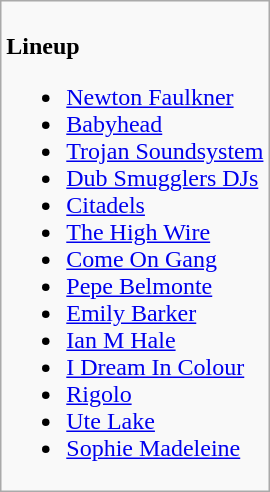<table class="wikitable">
<tr valign="top">
<td><br><strong>Lineup</strong><ul><li><a href='#'>Newton Faulkner</a></li><li><a href='#'>Babyhead</a></li><li><a href='#'>Trojan Soundsystem</a></li><li><a href='#'>Dub Smugglers DJs</a></li><li><a href='#'>Citadels</a></li><li><a href='#'>The High Wire</a></li><li><a href='#'>Come On Gang</a></li><li><a href='#'>Pepe Belmonte</a></li><li><a href='#'>Emily Barker</a></li><li><a href='#'>Ian M Hale</a></li><li><a href='#'>I Dream In Colour</a></li><li><a href='#'>Rigolo</a></li><li><a href='#'>Ute Lake</a></li><li><a href='#'>Sophie Madeleine</a></li></ul></td>
</tr>
</table>
